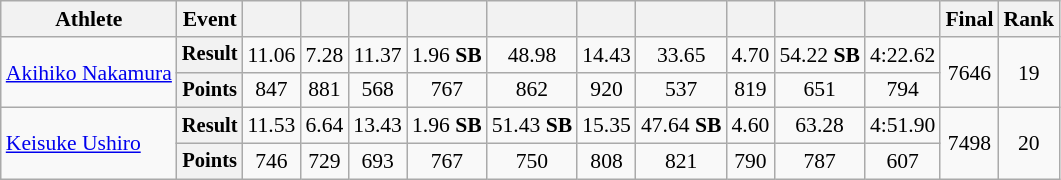<table class="wikitable" style="font-size:90%">
<tr>
<th>Athlete</th>
<th>Event</th>
<th></th>
<th></th>
<th></th>
<th></th>
<th></th>
<th></th>
<th></th>
<th></th>
<th></th>
<th></th>
<th>Final</th>
<th>Rank</th>
</tr>
<tr style=text-align:center>
<td rowspan=2 style=text-align:left><a href='#'>Akihiko Nakamura</a></td>
<th style="font-size:95%">Result</th>
<td>11.06</td>
<td>7.28</td>
<td>11.37</td>
<td>1.96 <strong>SB</strong></td>
<td>48.98</td>
<td>14.43</td>
<td>33.65</td>
<td>4.70</td>
<td>54.22 <strong>SB</strong></td>
<td>4:22.62</td>
<td rowspan=2>7646</td>
<td rowspan=2>19</td>
</tr>
<tr style=text-align:center>
<th style="font-size:95%">Points</th>
<td>847</td>
<td>881</td>
<td>568</td>
<td>767</td>
<td>862</td>
<td>920</td>
<td>537</td>
<td>819</td>
<td>651</td>
<td>794</td>
</tr>
<tr style=text-align:center>
<td rowspan=2 style=text-align:left><a href='#'>Keisuke Ushiro</a></td>
<th style="font-size:95%">Result</th>
<td>11.53</td>
<td>6.64</td>
<td>13.43</td>
<td>1.96 <strong>SB</strong></td>
<td>51.43 <strong>SB</strong></td>
<td>15.35</td>
<td>47.64 <strong>SB</strong></td>
<td>4.60</td>
<td>63.28</td>
<td>4:51.90</td>
<td rowspan=2>7498</td>
<td rowspan=2>20</td>
</tr>
<tr style=text-align:center>
<th style="font-size:95%">Points</th>
<td>746</td>
<td>729</td>
<td>693</td>
<td>767</td>
<td>750</td>
<td>808</td>
<td>821</td>
<td>790</td>
<td>787</td>
<td>607</td>
</tr>
</table>
